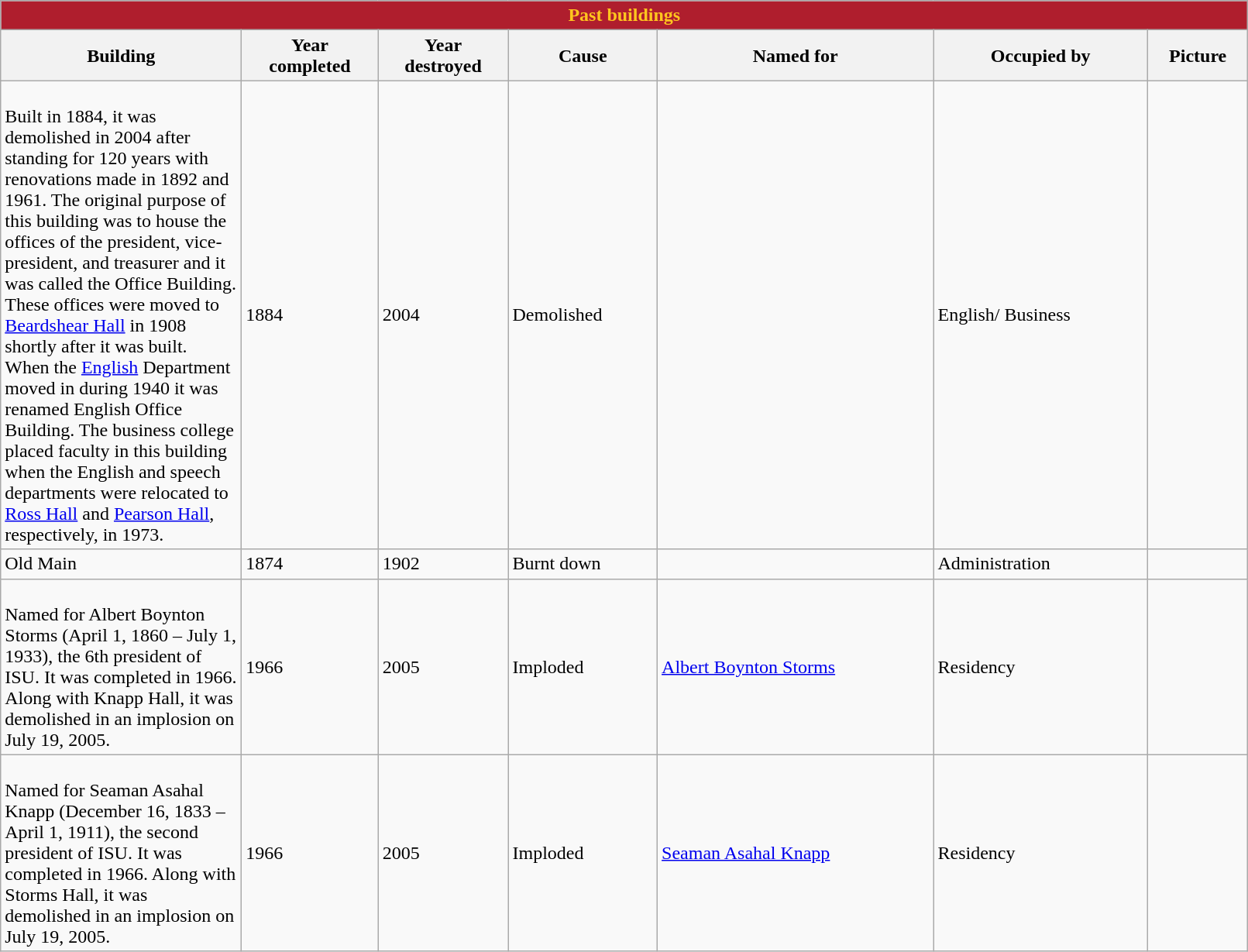<table class="wikitable" style="width:85%">
<tr>
<th colspan="7" style="color:#ffc61e; background:#af1e2d;">Past buildings</th>
</tr>
<tr>
<th style="width:200px">Building</th>
<th>Year<br> completed</th>
<th>Year<br> destroyed</th>
<th>Cause</th>
<th>Named for</th>
<th>Occupied by</th>
<th>Picture</th>
</tr>
<tr>
<td><br>Built in 1884, it was demolished in 2004 after standing for 120 years with renovations made in 1892 and 1961.
The original purpose of this building was to house the offices of the president, vice-president, and treasurer and it was called the Office Building.
These offices were moved to <a href='#'>Beardshear Hall</a> in 1908 shortly after it was built.<br>When the <a href='#'>English</a> Department moved in during 1940 it was renamed English Office Building.
The business college placed faculty in this building when the English and speech departments were relocated to <a href='#'>Ross Hall</a> and <a href='#'>Pearson Hall</a>, respectively, in 1973.
</td>
<td>1884</td>
<td>2004</td>
<td>Demolished</td>
<td></td>
<td>English/ Business</td>
<td></td>
</tr>
<tr>
<td>Old Main</td>
<td>1874</td>
<td>1902</td>
<td>Burnt down</td>
<td></td>
<td>Administration</td>
<td></td>
</tr>
<tr>
<td><br>Named for Albert Boynton Storms (April 1, 1860 – July 1, 1933), the 6th president of ISU. It was completed in 1966. Along with Knapp Hall, it was demolished in an implosion on July 19, 2005.
</td>
<td>1966</td>
<td>2005</td>
<td>Imploded</td>
<td><a href='#'>Albert Boynton Storms</a></td>
<td>Residency</td>
<td></td>
</tr>
<tr>
<td><br>Named for Seaman Asahal Knapp (December 16, 1833 – April 1, 1911), the second president of ISU. It was completed in 1966. Along with Storms Hall, it was demolished in an implosion on July 19, 2005.
</td>
<td>1966</td>
<td>2005</td>
<td>Imploded</td>
<td><a href='#'>Seaman Asahal Knapp</a></td>
<td>Residency</td>
<td></td>
</tr>
</table>
